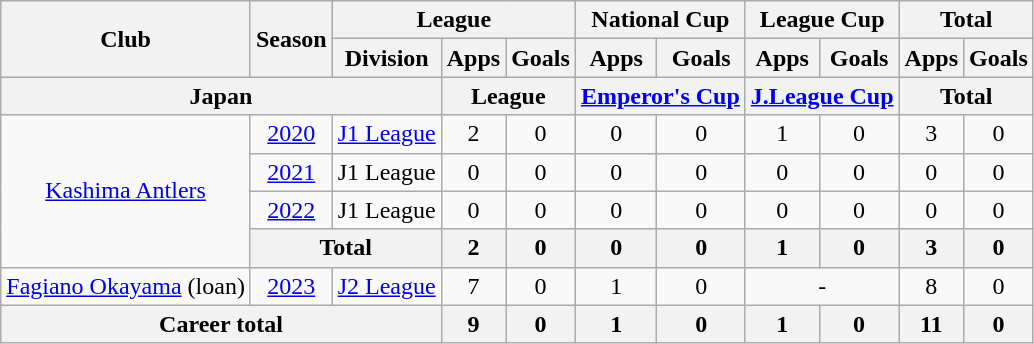<table class="wikitable" style="text-align: center">
<tr>
<th rowspan="2">Club</th>
<th rowspan="2">Season</th>
<th colspan="3">League</th>
<th colspan="2">National Cup</th>
<th colspan="2">League Cup</th>
<th colspan="2">Total</th>
</tr>
<tr>
<th>Division</th>
<th>Apps</th>
<th>Goals</th>
<th>Apps</th>
<th>Goals</th>
<th>Apps</th>
<th>Goals</th>
<th>Apps</th>
<th>Goals</th>
</tr>
<tr>
<th colspan=3>Japan</th>
<th colspan=2>League</th>
<th colspan=2><a href='#'>Emperor's Cup</a></th>
<th colspan=2><a href='#'>J.League Cup</a></th>
<th colspan=2>Total</th>
</tr>
<tr>
<td rowspan=4><a href='#'>Kashima Antlers</a></td>
<td><a href='#'>2020</a></td>
<td><a href='#'>J1 League</a></td>
<td>2</td>
<td>0</td>
<td>0</td>
<td>0</td>
<td>1</td>
<td>0</td>
<td>3</td>
<td>0</td>
</tr>
<tr>
<td><a href='#'>2021</a></td>
<td>J1 League</td>
<td>0</td>
<td>0</td>
<td>0</td>
<td>0</td>
<td>0</td>
<td>0</td>
<td>0</td>
<td>0</td>
</tr>
<tr>
<td><a href='#'>2022</a></td>
<td>J1 League</td>
<td>0</td>
<td>0</td>
<td>0</td>
<td>0</td>
<td>0</td>
<td>0</td>
<td>0</td>
<td>0</td>
</tr>
<tr>
<th colspan="2">Total</th>
<th>2</th>
<th>0</th>
<th>0</th>
<th>0</th>
<th>1</th>
<th>0</th>
<th>3</th>
<th>0</th>
</tr>
<tr>
<td><a href='#'>Fagiano Okayama</a> (loan)</td>
<td><a href='#'>2023</a></td>
<td><a href='#'>J2 League</a></td>
<td>7</td>
<td>0</td>
<td>1</td>
<td>0</td>
<td colspan=2>-</td>
<td>8</td>
<td>0</td>
</tr>
<tr>
<th colspan=3>Career total</th>
<th>9</th>
<th>0</th>
<th>1</th>
<th>0</th>
<th>1</th>
<th>0</th>
<th>11</th>
<th>0</th>
</tr>
</table>
